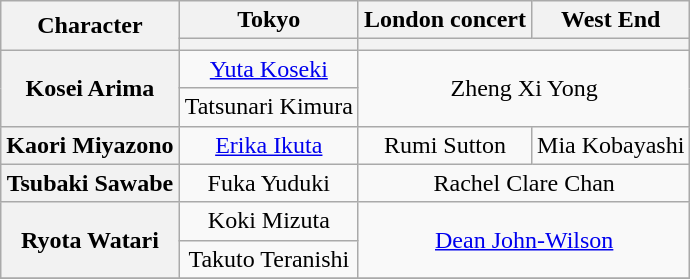<table class="wikitable">
<tr>
<th rowspan="2">Character</th>
<th>Tokyo</th>
<th>London concert</th>
<th>West End</th>
</tr>
<tr>
<th></th>
<th colspan="2"></th>
</tr>
<tr>
<th rowspan="2" align="center">Kosei Arima</th>
<td align="center"><a href='#'>Yuta Koseki</a></td>
<td rowspan="2" align="center" colspan="2">Zheng Xi Yong</td>
</tr>
<tr>
<td align="center">Tatsunari Kimura</td>
</tr>
<tr>
<th align="center">Kaori Miyazono</th>
<td align="center"><a href='#'>Erika Ikuta</a></td>
<td align="center">Rumi Sutton</td>
<td align="center">Mia Kobayashi</td>
</tr>
<tr>
<th align="center">Tsubaki Sawabe</th>
<td align="center">Fuka Yuduki</td>
<td colspan="2" align="center">Rachel Clare Chan</td>
</tr>
<tr>
<th rowspan="2" align="center">Ryota Watari</th>
<td align="center">Koki Mizuta</td>
<td rowspan="2" colspan="2" align="center"><a href='#'>Dean John-Wilson</a></td>
</tr>
<tr>
<td align="center">Takuto Teranishi</td>
</tr>
<tr>
</tr>
</table>
